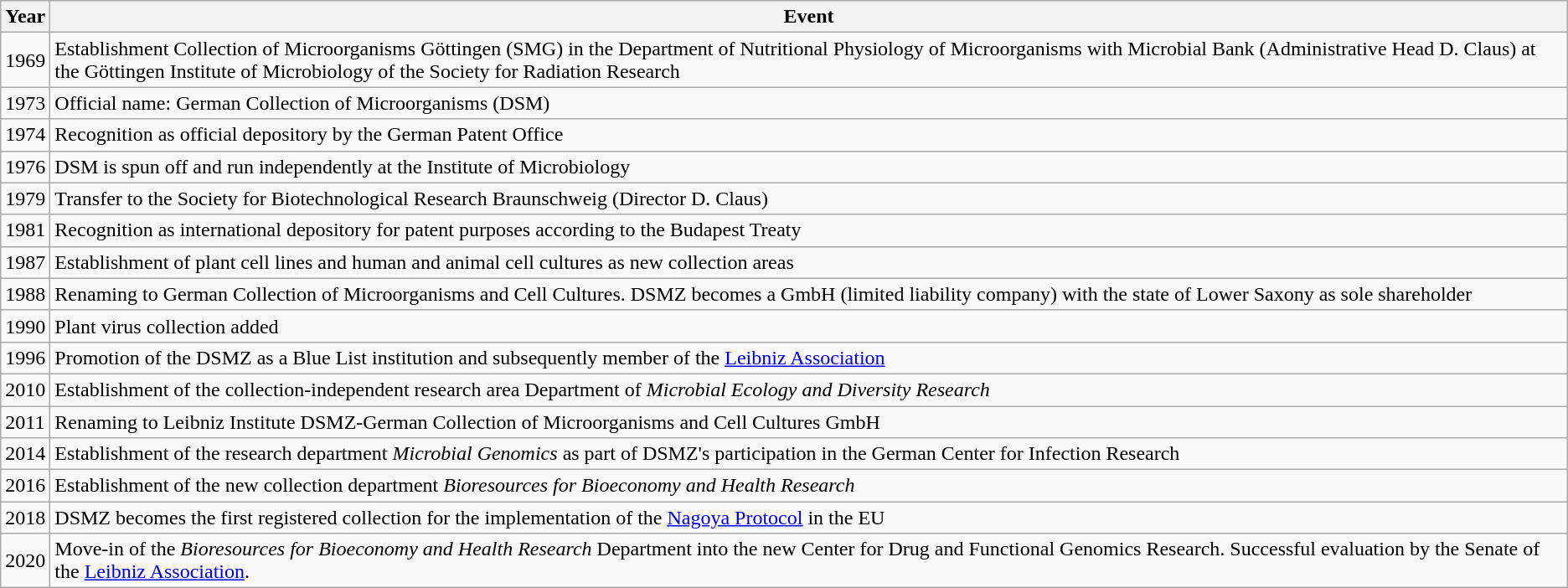<table class="wikitable">
<tr>
<th>Year</th>
<th>Event</th>
</tr>
<tr>
<td>1969</td>
<td>Establishment Collection of Microorganisms Göttingen (SMG) in the Department of Nutritional Physiology of Microorganisms with Microbial Bank (Administrative Head D. Claus) at the Göttingen Institute of Microbiology of the Society for Radiation Research</td>
</tr>
<tr>
<td>1973</td>
<td>Official name: German Collection of Microorganisms (DSM)</td>
</tr>
<tr>
<td>1974</td>
<td>Recognition as official depository by the German Patent Office</td>
</tr>
<tr>
<td>1976</td>
<td>DSM is spun off and run independently at the Institute of Microbiology</td>
</tr>
<tr>
<td>1979</td>
<td>Transfer to the Society for Biotechnological Research Braunschweig (Director D. Claus)</td>
</tr>
<tr>
<td>1981</td>
<td>Recognition as international depository for patent purposes according to the Budapest Treaty</td>
</tr>
<tr>
<td>1987</td>
<td>Establishment of plant cell lines and human and animal cell cultures as new collection areas</td>
</tr>
<tr>
<td>1988</td>
<td>Renaming to German Collection of Microorganisms and Cell Cultures. DSMZ becomes a GmbH (limited liability company) with the state of Lower Saxony as sole shareholder</td>
</tr>
<tr>
<td>1990</td>
<td>Plant virus collection added</td>
</tr>
<tr>
<td>1996</td>
<td>Promotion of the DSMZ as a Blue List institution and subsequently member of the <a href='#'>Leibniz Association</a></td>
</tr>
<tr>
<td>2010</td>
<td>Establishment of the collection-independent research area Department of <em>Microbial Ecology and Diversity Research</em></td>
</tr>
<tr>
<td>2011</td>
<td>Renaming to Leibniz Institute DSMZ-German Collection of Microorganisms and Cell Cultures GmbH</td>
</tr>
<tr>
<td>2014</td>
<td>Establishment of the research department <em>Microbial Genomics</em> as part of DSMZ's participation in the German Center for Infection Research</td>
</tr>
<tr>
<td>2016</td>
<td>Establishment of the new collection department <em>Bioresources for Bioeconomy and Health Research</em></td>
</tr>
<tr>
<td>2018</td>
<td>DSMZ becomes the first registered collection for the implementation of the <a href='#'>Nagoya Protocol</a> in the EU</td>
</tr>
<tr>
<td>2020</td>
<td>Move-in of the <em>Bioresources for Bioeconomy and Health Research</em> Department into the new Center for Drug and Functional Genomics Research. Successful evaluation by the Senate of the <a href='#'>Leibniz Association</a>.</td>
</tr>
</table>
